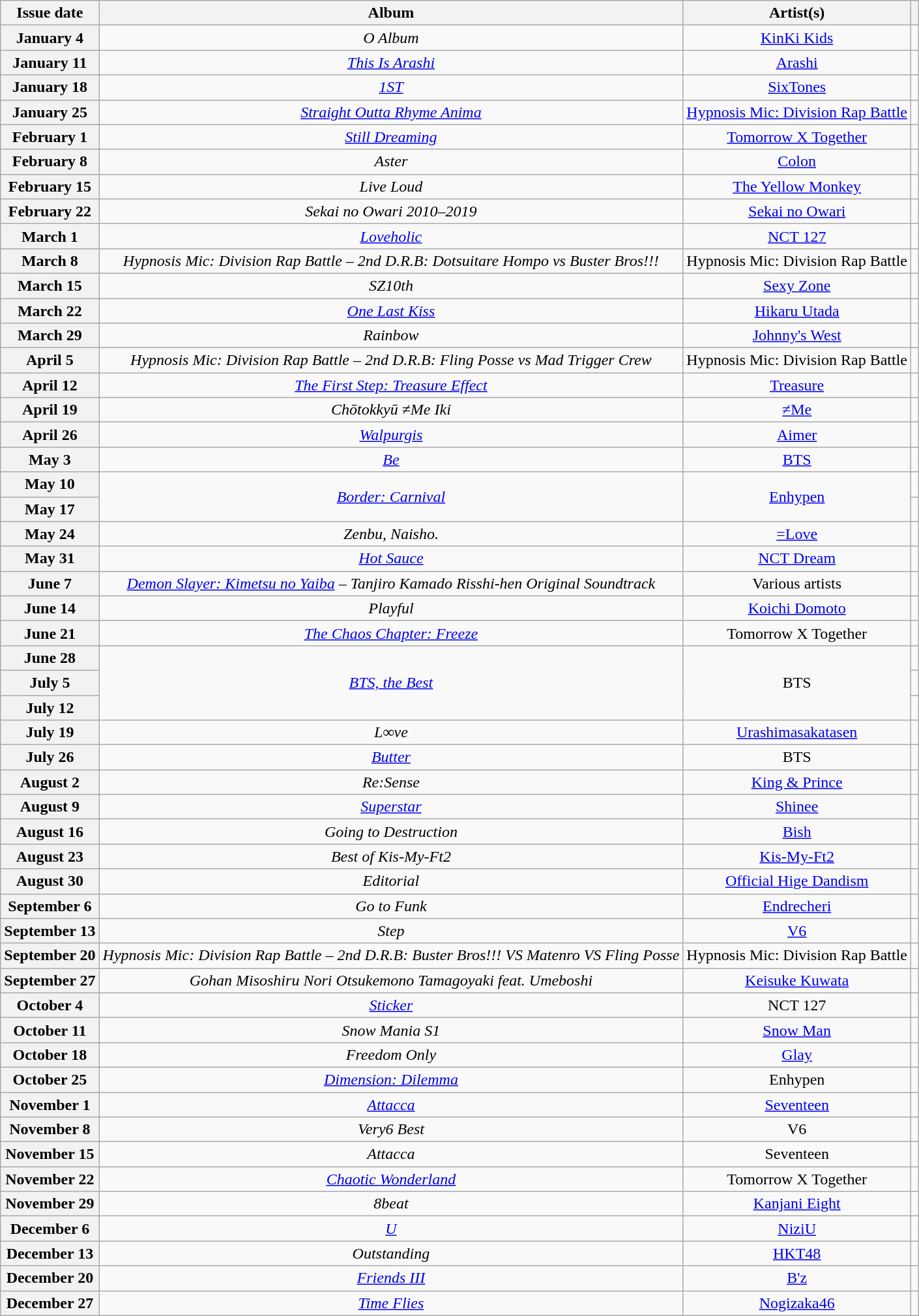<table class="wikitable plainrowheaders" style="text-align:center;">
<tr>
<th>Issue date</th>
<th>Album</th>
<th>Artist(s)</th>
<th></th>
</tr>
<tr>
<th scope="row">January 4</th>
<td><em>O Album</em></td>
<td><a href='#'>KinKi Kids</a></td>
<td></td>
</tr>
<tr>
<th scope="row">January 11</th>
<td><em><a href='#'>This Is Arashi</a></em></td>
<td><a href='#'>Arashi</a></td>
<td></td>
</tr>
<tr>
<th scope="row">January 18</th>
<td><em><a href='#'>1ST</a></em></td>
<td><a href='#'>SixTones</a></td>
<td></td>
</tr>
<tr>
<th scope="row">January 25</th>
<td><em><a href='#'>Straight Outta Rhyme Anima</a></em></td>
<td><a href='#'>Hypnosis Mic: Division Rap Battle</a></td>
<td></td>
</tr>
<tr>
<th scope="row">February 1</th>
<td><em><a href='#'>Still Dreaming</a></em></td>
<td><a href='#'>Tomorrow X Together</a></td>
<td></td>
</tr>
<tr>
<th scope="row">February 8</th>
<td><em>Aster</em></td>
<td><a href='#'>Colon</a></td>
<td></td>
</tr>
<tr>
<th scope="row">February 15</th>
<td><em>Live Loud</em></td>
<td><a href='#'>The Yellow Monkey</a></td>
<td></td>
</tr>
<tr>
<th scope="row">February 22</th>
<td><em>Sekai no Owari 2010–2019</em></td>
<td><a href='#'>Sekai no Owari</a></td>
<td></td>
</tr>
<tr>
<th scope="row">March 1</th>
<td><em><a href='#'>Loveholic</a></em></td>
<td><a href='#'>NCT 127</a></td>
<td></td>
</tr>
<tr>
<th scope="row">March 8</th>
<td><em>Hypnosis Mic: Division Rap Battle – 2nd D.R.B: Dotsuitare Hompo vs Buster Bros!!!</em></td>
<td>Hypnosis Mic: Division Rap Battle</td>
<td></td>
</tr>
<tr>
<th scope="row">March 15</th>
<td><em>SZ10th</em></td>
<td><a href='#'>Sexy Zone</a></td>
<td></td>
</tr>
<tr>
<th scope="row">March 22</th>
<td><em><a href='#'>One Last Kiss</a></em></td>
<td><a href='#'>Hikaru Utada</a></td>
<td></td>
</tr>
<tr>
<th scope="row">March 29</th>
<td><em>Rainbow</em></td>
<td><a href='#'>Johnny's West</a></td>
<td></td>
</tr>
<tr>
<th scope="row">April 5</th>
<td><em>Hypnosis Mic: Division Rap Battle – 2nd D.R.B: Fling Posse vs Mad Trigger Crew</em></td>
<td>Hypnosis Mic: Division Rap Battle</td>
<td></td>
</tr>
<tr>
<th scope="row">April 12</th>
<td><em><a href='#'>The First Step: Treasure Effect</a></em></td>
<td><a href='#'>Treasure</a></td>
<td></td>
</tr>
<tr>
<th scope="row">April 19</th>
<td><em>Chōtokkyū ≠Me Iki</em></td>
<td><a href='#'>≠Me</a></td>
<td></td>
</tr>
<tr>
<th scope="row">April 26</th>
<td><em><a href='#'>Walpurgis</a></em></td>
<td><a href='#'>Aimer</a></td>
<td></td>
</tr>
<tr>
<th scope="row">May 3</th>
<td><em><a href='#'>Be</a></em></td>
<td><a href='#'>BTS</a></td>
<td></td>
</tr>
<tr>
<th scope="row">May 10</th>
<td rowspan="2"><em><a href='#'>Border: Carnival</a></em></td>
<td rowspan="2"><a href='#'>Enhypen</a></td>
<td></td>
</tr>
<tr>
<th scope="row">May 17</th>
<td></td>
</tr>
<tr>
<th scope="row">May 24</th>
<td><em>Zenbu, Naisho.</em></td>
<td><a href='#'>=Love</a></td>
<td></td>
</tr>
<tr>
<th scope="row">May 31</th>
<td><em><a href='#'>Hot Sauce</a></em></td>
<td><a href='#'>NCT Dream</a></td>
<td></td>
</tr>
<tr>
<th scope="row">June 7</th>
<td><em><a href='#'>Demon Slayer: Kimetsu no Yaiba</a> – Tanjiro Kamado Risshi-hen Original Soundtrack</em></td>
<td>Various artists</td>
<td></td>
</tr>
<tr>
<th scope="row">June 14</th>
<td><em>Playful</em></td>
<td><a href='#'>Koichi Domoto</a></td>
<td></td>
</tr>
<tr>
<th scope="row">June 21</th>
<td><em><a href='#'>The Chaos Chapter: Freeze</a></em></td>
<td>Tomorrow X Together</td>
<td></td>
</tr>
<tr>
<th scope="row">June 28</th>
<td rowspan="3"><em><a href='#'>BTS, the Best</a></em></td>
<td rowspan="3">BTS</td>
<td></td>
</tr>
<tr>
<th scope="row">July 5</th>
<td></td>
</tr>
<tr>
<th scope="row">July 12</th>
<td></td>
</tr>
<tr>
<th scope="row">July 19</th>
<td><em>L∞ve</em></td>
<td><a href='#'>Urashimasakatasen</a></td>
<td></td>
</tr>
<tr>
<th scope="row">July 26</th>
<td><em><a href='#'>Butter</a></em></td>
<td>BTS</td>
<td></td>
</tr>
<tr>
<th scope="row">August 2</th>
<td><em>Re:Sense</em></td>
<td><a href='#'>King & Prince</a></td>
<td></td>
</tr>
<tr>
<th scope="row">August 9</th>
<td><em><a href='#'>Superstar</a></em></td>
<td><a href='#'>Shinee</a></td>
<td></td>
</tr>
<tr>
<th scope="row">August 16</th>
<td><em>Going to Destruction</em></td>
<td><a href='#'>Bish</a></td>
<td></td>
</tr>
<tr>
<th scope="row">August 23</th>
<td><em>Best of Kis-My-Ft2</em></td>
<td><a href='#'>Kis-My-Ft2</a></td>
<td></td>
</tr>
<tr>
<th scope="row">August 30</th>
<td><em>Editorial</em></td>
<td><a href='#'>Official Hige Dandism</a></td>
<td></td>
</tr>
<tr>
<th scope="row">September 6</th>
<td><em>Go to Funk</em></td>
<td><a href='#'>Endrecheri</a></td>
<td></td>
</tr>
<tr>
<th scope="row">September 13</th>
<td><em>Step</em></td>
<td><a href='#'>V6</a></td>
<td></td>
</tr>
<tr>
<th scope="row">September 20</th>
<td><em>Hypnosis Mic: Division Rap Battle – 2nd D.R.B: Buster Bros!!! VS Matenro VS Fling Posse</em></td>
<td>Hypnosis Mic: Division Rap Battle</td>
<td></td>
</tr>
<tr>
<th scope="row">September 27</th>
<td><em>Gohan Misoshiru Nori Otsukemono Tamagoyaki feat. Umeboshi</em></td>
<td><a href='#'>Keisuke Kuwata</a></td>
<td></td>
</tr>
<tr>
<th scope="row">October 4</th>
<td><em><a href='#'>Sticker</a></em></td>
<td>NCT 127</td>
<td></td>
</tr>
<tr>
<th scope="row">October 11</th>
<td><em>Snow Mania S1</em></td>
<td><a href='#'>Snow Man</a></td>
<td></td>
</tr>
<tr>
<th scope="row">October 18</th>
<td><em>Freedom Only</em></td>
<td><a href='#'>Glay</a></td>
<td></td>
</tr>
<tr>
<th scope="row">October 25</th>
<td><em><a href='#'>Dimension: Dilemma</a></em></td>
<td>Enhypen</td>
<td></td>
</tr>
<tr>
<th scope="row">November 1</th>
<td><em><a href='#'>Attacca</a></em></td>
<td><a href='#'>Seventeen</a></td>
<td></td>
</tr>
<tr>
<th scope="row">November 8</th>
<td><em>Very6 Best</em></td>
<td>V6</td>
<td></td>
</tr>
<tr>
<th scope="row">November 15</th>
<td><em>Attacca</em></td>
<td>Seventeen</td>
<td></td>
</tr>
<tr>
<th scope="row">November 22</th>
<td><em><a href='#'>Chaotic Wonderland</a></em></td>
<td>Tomorrow X Together</td>
<td></td>
</tr>
<tr>
<th scope="row">November 29</th>
<td><em>8beat</em></td>
<td><a href='#'>Kanjani Eight</a></td>
<td></td>
</tr>
<tr>
<th scope="row">December 6</th>
<td><em><a href='#'>U</a></em></td>
<td><a href='#'>NiziU</a></td>
<td></td>
</tr>
<tr>
<th scope="row">December 13</th>
<td><em>Outstanding</em></td>
<td><a href='#'>HKT48</a></td>
<td></td>
</tr>
<tr>
<th scope="row">December 20</th>
<td><em><a href='#'>Friends III</a></em></td>
<td><a href='#'>B'z</a></td>
<td></td>
</tr>
<tr>
<th scope="row">December 27</th>
<td><em><a href='#'>Time Flies</a></em></td>
<td><a href='#'>Nogizaka46</a></td>
<td></td>
</tr>
</table>
